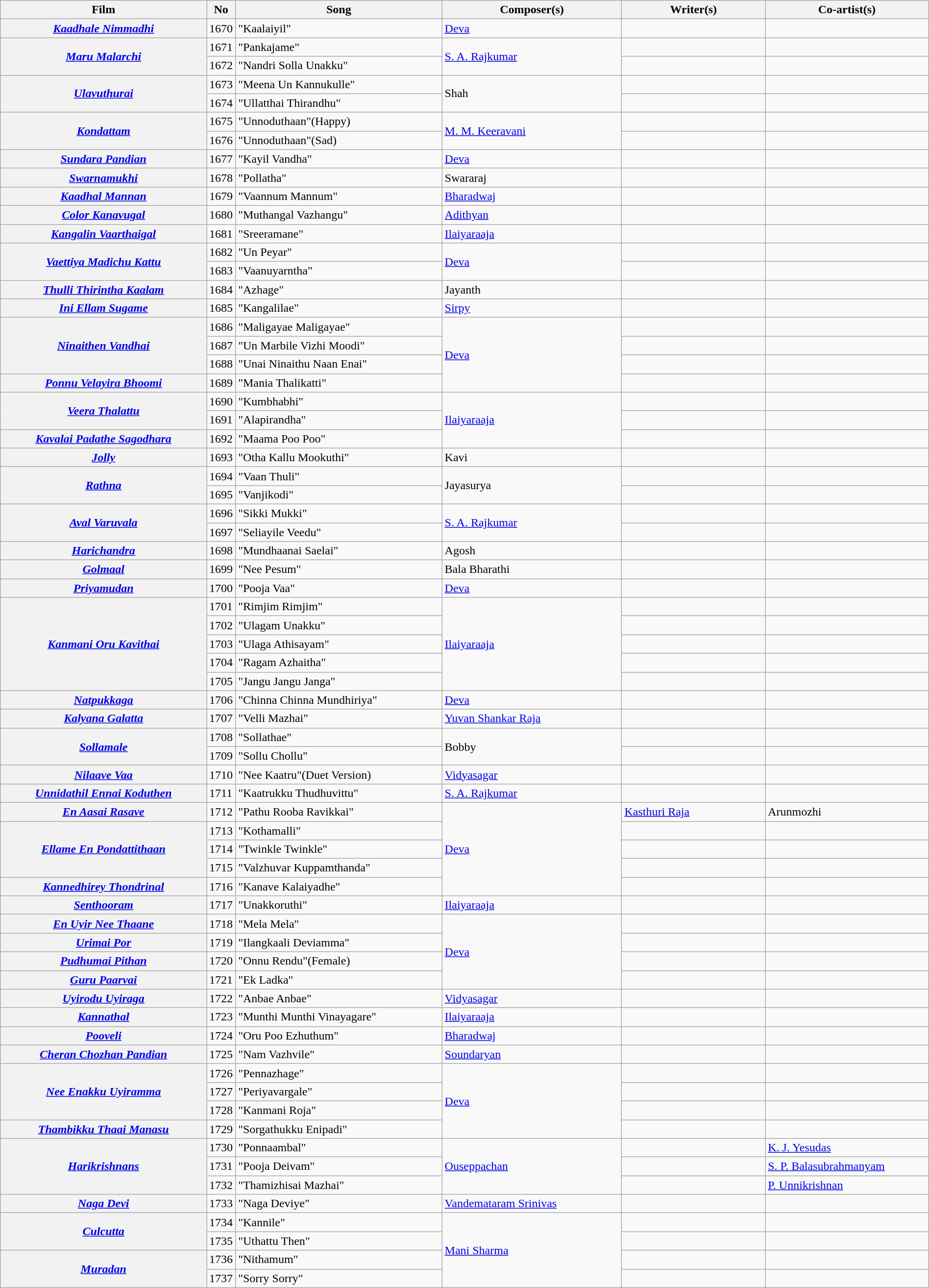<table class="wikitable plainrowheaders" width="100%" textcolor:#000;">
<tr>
<th scope="col" width=23%><strong>Film</strong></th>
<th><strong>No</strong></th>
<th scope="col" width=23%><strong>Song</strong></th>
<th scope="col" width=20%><strong>Composer(s)</strong></th>
<th scope="col" width=16%><strong>Writer(s)</strong></th>
<th scope="col" width=18%><strong>Co-artist(s)</strong></th>
</tr>
<tr>
<th><em><a href='#'>Kaadhale Nimmadhi</a></em></th>
<td>1670</td>
<td>"Kaalaiyil"</td>
<td><a href='#'>Deva</a></td>
<td></td>
<td></td>
</tr>
<tr>
<th rowspan="2"><em><a href='#'>Maru Malarchi</a></em></th>
<td>1671</td>
<td>"Pankajame"</td>
<td rowspan="2"><a href='#'>S. A. Rajkumar</a></td>
<td></td>
<td></td>
</tr>
<tr>
<td>1672</td>
<td>"Nandri Solla Unakku"</td>
<td></td>
<td></td>
</tr>
<tr>
<th rowspan="2"><em><a href='#'>Ulavuthurai</a></em></th>
<td>1673</td>
<td>"Meena Un Kannukulle"</td>
<td rowspan="2">Shah</td>
<td></td>
<td></td>
</tr>
<tr>
<td>1674</td>
<td>"Ullatthai Thirandhu"</td>
<td></td>
<td></td>
</tr>
<tr>
<th rowspan="2"><em><a href='#'>Kondattam</a></em></th>
<td>1675</td>
<td>"Unnoduthaan"(Happy)</td>
<td rowspan="2"><a href='#'>M. M. Keeravani</a></td>
<td></td>
<td></td>
</tr>
<tr>
<td>1676</td>
<td>"Unnoduthaan"(Sad)</td>
<td></td>
<td></td>
</tr>
<tr>
<th><em><a href='#'>Sundara Pandian</a></em></th>
<td>1677</td>
<td>"Kayil Vandha"</td>
<td><a href='#'>Deva</a></td>
<td></td>
<td></td>
</tr>
<tr>
<th><a href='#'><em>Swarnamukhi</em></a></th>
<td>1678</td>
<td>"Pollatha"</td>
<td>Swararaj</td>
<td></td>
<td></td>
</tr>
<tr>
<th><em><a href='#'>Kaadhal Mannan</a></em></th>
<td>1679</td>
<td>"Vaannum Mannum"</td>
<td><a href='#'>Bharadwaj</a></td>
<td></td>
<td></td>
</tr>
<tr>
<th><em><a href='#'>Color Kanavugal</a></em></th>
<td>1680</td>
<td>"Muthangal Vazhangu"</td>
<td><a href='#'>Adithyan</a></td>
<td></td>
<td></td>
</tr>
<tr>
<th><em><a href='#'>Kangalin Vaarthaigal</a></em></th>
<td>1681</td>
<td>"Sreeramane"</td>
<td><a href='#'>Ilaiyaraaja</a></td>
<td></td>
<td></td>
</tr>
<tr>
<th rowspan="2"><em><a href='#'>Vaettiya Madichu Kattu</a></em></th>
<td>1682</td>
<td>"Un Peyar"</td>
<td rowspan="2"><a href='#'>Deva</a></td>
<td></td>
<td></td>
</tr>
<tr>
<td>1683</td>
<td>"Vaanuyarntha"</td>
<td></td>
<td></td>
</tr>
<tr>
<th><em><a href='#'>Thulli Thirintha Kaalam</a></em></th>
<td>1684</td>
<td>"Azhage"</td>
<td>Jayanth</td>
<td></td>
<td></td>
</tr>
<tr>
<th><em><a href='#'>Ini Ellam Sugame</a></em></th>
<td>1685</td>
<td>"Kangalilae"</td>
<td><a href='#'>Sirpy</a></td>
<td></td>
<td></td>
</tr>
<tr>
<th rowspan="3"><em><a href='#'>Ninaithen Vandhai</a></em></th>
<td>1686</td>
<td>"Maligayae Maligayae"</td>
<td rowspan="4"><a href='#'>Deva</a></td>
<td></td>
<td></td>
</tr>
<tr>
<td>1687</td>
<td>"Un Marbile Vizhi Moodi"</td>
<td></td>
<td></td>
</tr>
<tr>
<td>1688</td>
<td>"Unai Ninaithu Naan Enai"</td>
<td></td>
<td></td>
</tr>
<tr>
<th><em><a href='#'>Ponnu Velayira Bhoomi</a></em></th>
<td>1689</td>
<td>"Mania Thalikatti"</td>
<td></td>
<td></td>
</tr>
<tr>
<th rowspan="2"><em><a href='#'>Veera Thalattu</a></em></th>
<td>1690</td>
<td>"Kumbhabhi"</td>
<td rowspan="3"><a href='#'>Ilaiyaraaja</a></td>
<td></td>
<td></td>
</tr>
<tr>
<td>1691</td>
<td>"Alapirandha"</td>
<td></td>
<td></td>
</tr>
<tr>
<th><em><a href='#'>Kavalai Padathe Sagodhara</a></em></th>
<td>1692</td>
<td>"Maama Poo Poo"</td>
<td></td>
<td></td>
</tr>
<tr>
<th><a href='#'><em>Jolly</em></a></th>
<td>1693</td>
<td>"Otha Kallu Mookuthi"</td>
<td>Kavi</td>
<td></td>
<td></td>
</tr>
<tr>
<th rowspan="2"><em><a href='#'>Rathna</a></em></th>
<td>1694</td>
<td>"Vaan Thuli"</td>
<td rowspan="2">Jayasurya</td>
<td></td>
<td></td>
</tr>
<tr>
<td>1695</td>
<td>"Vanjikodi"</td>
<td></td>
<td></td>
</tr>
<tr>
<th rowspan="2"><em><a href='#'>Aval Varuvala</a></em></th>
<td>1696</td>
<td>"Sikki Mukki"</td>
<td rowspan="2"><a href='#'>S. A. Rajkumar</a></td>
<td></td>
<td></td>
</tr>
<tr>
<td>1697</td>
<td>"Seliayile Veedu"</td>
<td></td>
<td></td>
</tr>
<tr>
<th><a href='#'><em>Harichandra</em></a></th>
<td>1698</td>
<td>"Mundhaanai Saelai"</td>
<td>Agosh</td>
<td></td>
<td></td>
</tr>
<tr>
<th><em><a href='#'>Golmaal</a></em></th>
<td>1699</td>
<td>"Nee Pesum"</td>
<td>Bala Bharathi</td>
<td></td>
<td></td>
</tr>
<tr>
<th><em><a href='#'>Priyamudan</a></em></th>
<td>1700</td>
<td>"Pooja Vaa"</td>
<td><a href='#'>Deva</a></td>
<td></td>
<td></td>
</tr>
<tr>
<th rowspan="5"><em><a href='#'>Kanmani Oru Kavithai</a></em></th>
<td>1701</td>
<td>"Rimjim Rimjim"</td>
<td rowspan="5"><a href='#'>Ilaiyaraaja</a></td>
<td></td>
<td></td>
</tr>
<tr>
<td>1702</td>
<td>"Ulagam Unakku"</td>
<td></td>
<td></td>
</tr>
<tr>
<td>1703</td>
<td>"Ulaga Athisayam"</td>
<td></td>
<td></td>
</tr>
<tr>
<td>1704</td>
<td>"Ragam Azhaitha"</td>
<td></td>
<td></td>
</tr>
<tr>
<td>1705</td>
<td>"Jangu Jangu Janga"</td>
<td></td>
<td></td>
</tr>
<tr>
<th><em><a href='#'>Natpukkaga</a></em></th>
<td>1706</td>
<td>"Chinna Chinna Mundhiriya"</td>
<td><a href='#'>Deva</a></td>
<td></td>
<td></td>
</tr>
<tr>
<th><em><a href='#'>Kalyana Galatta</a></em></th>
<td>1707</td>
<td>"Velli Mazhai"</td>
<td><a href='#'>Yuvan Shankar Raja</a></td>
<td></td>
<td></td>
</tr>
<tr>
<th rowspan="2"><em><a href='#'>Sollamale</a></em></th>
<td>1708</td>
<td>"Sollathae"</td>
<td rowspan="2">Bobby</td>
<td></td>
<td></td>
</tr>
<tr>
<td>1709</td>
<td>"Sollu Chollu"</td>
<td></td>
<td></td>
</tr>
<tr>
<th><em><a href='#'>Nilaave Vaa</a></em></th>
<td>1710</td>
<td>"Nee Kaatru"(Duet Version)</td>
<td><a href='#'>Vidyasagar</a></td>
<td></td>
<td></td>
</tr>
<tr>
<th><em><a href='#'>Unnidathil Ennai Koduthen</a></em></th>
<td>1711</td>
<td>"Kaatrukku Thudhuvittu"</td>
<td><a href='#'>S. A. Rajkumar</a></td>
<td></td>
<td></td>
</tr>
<tr>
<th><em><a href='#'>En Aasai Rasave</a></em></th>
<td>1712</td>
<td>"Pathu Rooba Ravikkai"</td>
<td rowspan="5"><a href='#'>Deva</a></td>
<td><a href='#'>Kasthuri Raja</a></td>
<td>Arunmozhi</td>
</tr>
<tr>
<th rowspan="3"><em><a href='#'>Ellame En Pondattithaan</a></em></th>
<td>1713</td>
<td>"Kothamalli"</td>
<td></td>
<td></td>
</tr>
<tr>
<td>1714</td>
<td>"Twinkle Twinkle"</td>
<td></td>
<td></td>
</tr>
<tr>
<td>1715</td>
<td>"Valzhuvar Kuppamthanda"</td>
<td></td>
<td></td>
</tr>
<tr>
<th><em><a href='#'>Kannedhirey Thondrinal</a></em></th>
<td>1716</td>
<td>"Kanave Kalaiyadhe"</td>
<td></td>
<td></td>
</tr>
<tr>
<th><em><a href='#'>Senthooram</a></em></th>
<td>1717</td>
<td>"Unakkoruthi"</td>
<td><a href='#'>Ilaiyaraaja</a></td>
<td></td>
<td></td>
</tr>
<tr>
<th><em><a href='#'>En Uyir Nee Thaane</a></em></th>
<td>1718</td>
<td>"Mela Mela"</td>
<td rowspan="4"><a href='#'>Deva</a></td>
<td></td>
<td></td>
</tr>
<tr>
<th><em><a href='#'>Urimai Por</a></em></th>
<td>1719</td>
<td>"Ilangkaali Deviamma"</td>
<td></td>
<td></td>
</tr>
<tr>
<th><a href='#'><em>Pudhumai Pithan</em></a></th>
<td>1720</td>
<td>"Onnu Rendu"(Female)</td>
<td></td>
<td></td>
</tr>
<tr>
<th><em><a href='#'>Guru Paarvai</a></em></th>
<td>1721</td>
<td>"Ek Ladka"</td>
<td></td>
<td></td>
</tr>
<tr>
<th><em><a href='#'>Uyirodu Uyiraga</a></em></th>
<td>1722</td>
<td>"Anbae Anbae"</td>
<td><a href='#'>Vidyasagar</a></td>
<td></td>
<td></td>
</tr>
<tr>
<th><em><a href='#'>Kannathal</a></em></th>
<td>1723</td>
<td>"Munthi Munthi Vinayagare"</td>
<td><a href='#'>Ilaiyaraaja</a></td>
<td></td>
<td></td>
</tr>
<tr>
<th><em><a href='#'>Pooveli</a></em></th>
<td>1724</td>
<td>"Oru Poo Ezhuthum"</td>
<td><a href='#'>Bharadwaj</a></td>
<td></td>
<td></td>
</tr>
<tr>
<th><em><a href='#'>Cheran Chozhan Pandian</a></em></th>
<td>1725</td>
<td>"Nam Vazhvile"</td>
<td><a href='#'>Soundaryan</a></td>
<td></td>
<td></td>
</tr>
<tr>
<th rowspan="3"><a href='#'><em>Nee Enakku Uyiramma</em></a></th>
<td>1726</td>
<td>"Pennazhage"</td>
<td rowspan="4"><a href='#'>Deva</a></td>
<td></td>
<td></td>
</tr>
<tr>
<td>1727</td>
<td>"Periyavargale"</td>
<td></td>
<td></td>
</tr>
<tr>
<td>1728</td>
<td>"Kanmani Roja"</td>
<td></td>
<td></td>
</tr>
<tr>
<th><a href='#'><em>Thambikku Thaai Manasu</em></a></th>
<td>1729</td>
<td>"Sorgathukku Enipadi"</td>
<td></td>
<td></td>
</tr>
<tr>
<th rowspan="3"><em><a href='#'>Harikrishnans</a></em></th>
<td>1730</td>
<td>"Ponnaambal"</td>
<td rowspan="3"><a href='#'>Ouseppachan</a></td>
<td></td>
<td><a href='#'>K. J. Yesudas</a></td>
</tr>
<tr>
<td>1731</td>
<td>"Pooja Deivam"</td>
<td></td>
<td><a href='#'>S. P. Balasubrahmanyam</a></td>
</tr>
<tr>
<td>1732</td>
<td>"Thamizhisai Mazhai"</td>
<td></td>
<td><a href='#'>P. Unnikrishnan</a></td>
</tr>
<tr>
<th><a href='#'><em>Naga Devi</em></a></th>
<td>1733</td>
<td>"Naga Deviye"</td>
<td><a href='#'>Vandemataram Srinivas</a></td>
<td></td>
<td></td>
</tr>
<tr>
<th rowspan="2"><a href='#'><em>Culcutta</em></a></th>
<td>1734</td>
<td>"Kannile"</td>
<td rowspan="4"><a href='#'>Mani Sharma</a></td>
<td></td>
<td></td>
</tr>
<tr>
<td>1735</td>
<td>"Uthattu Then"</td>
<td></td>
<td></td>
</tr>
<tr>
<th rowspan="2"><em><a href='#'>Muradan</a></em></th>
<td>1736</td>
<td>"Nithamum"</td>
<td></td>
<td></td>
</tr>
<tr>
<td>1737</td>
<td>"Sorry Sorry"</td>
<td></td>
<td></td>
</tr>
</table>
